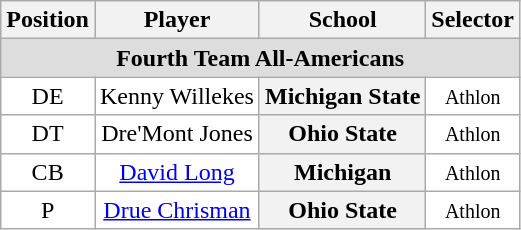<table class="wikitable">
<tr>
<th>Position</th>
<th>Player</th>
<th>School</th>
<th>Selector</th>
</tr>
<tr>
<td colspan="4" style="text-align:center; background:#ddd;"><strong>Fourth Team All-Americans</strong></td>
</tr>
<tr style="text-align:center;">
<td style="background:white">DE</td>
<td style="background:white">Kenny Willekes</td>
<th style=>Michigan State</th>
<td style="background:white"><small>Athlon</small></td>
</tr>
<tr style="text-align:center;">
<td style="background:white">DT</td>
<td style="background:white">Dre'Mont Jones</td>
<th style=>Ohio State</th>
<td style="background:white"><small>Athlon</small></td>
</tr>
<tr style="text-align:center;">
<td style="background:white">CB</td>
<td style="background:white"><a href='#'>David Long</a></td>
<th style=>Michigan</th>
<td style="background:white"><small>Athlon</small></td>
</tr>
<tr style="text-align:center;">
<td style="background:white">P</td>
<td style="background:white"><a href='#'>Drue Chrisman</a></td>
<th style=>Ohio State</th>
<td style="background:white"><small>Athlon</small></td>
</tr>
</table>
